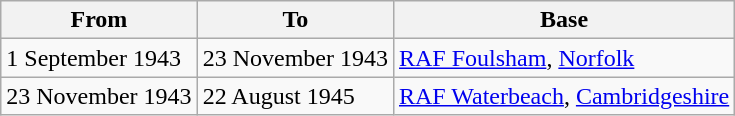<table class="wikitable">
<tr>
<th>From</th>
<th>To</th>
<th>Base</th>
</tr>
<tr>
<td>1 September 1943</td>
<td>23 November 1943</td>
<td><a href='#'>RAF Foulsham</a>, <a href='#'>Norfolk</a></td>
</tr>
<tr>
<td>23 November 1943</td>
<td>22 August 1945</td>
<td><a href='#'>RAF Waterbeach</a>, <a href='#'>Cambridgeshire</a></td>
</tr>
</table>
